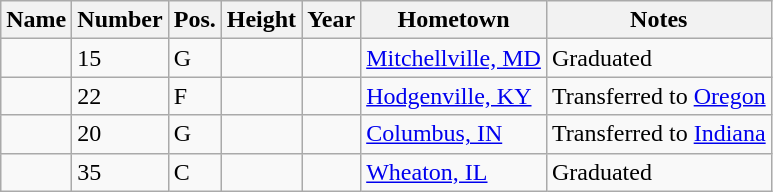<table class="wikitable sortable" border="1">
<tr>
<th>Name</th>
<th>Number</th>
<th>Pos.</th>
<th>Height</th>
<th>Year</th>
<th>Hometown</th>
<th class="unsortable">Notes</th>
</tr>
<tr>
<td></td>
<td>15</td>
<td>G</td>
<td></td>
<td></td>
<td><a href='#'>Mitchellville, MD</a></td>
<td>Graduated</td>
</tr>
<tr>
<td></td>
<td>22</td>
<td>F</td>
<td></td>
<td></td>
<td><a href='#'>Hodgenville, KY</a></td>
<td>Transferred to <a href='#'>Oregon</a></td>
</tr>
<tr>
<td></td>
<td>20</td>
<td>G</td>
<td></td>
<td></td>
<td><a href='#'>Columbus, IN</a></td>
<td>Transferred to <a href='#'>Indiana</a></td>
</tr>
<tr>
<td></td>
<td>35</td>
<td>C</td>
<td></td>
<td></td>
<td><a href='#'>Wheaton, IL</a></td>
<td>Graduated</td>
</tr>
</table>
